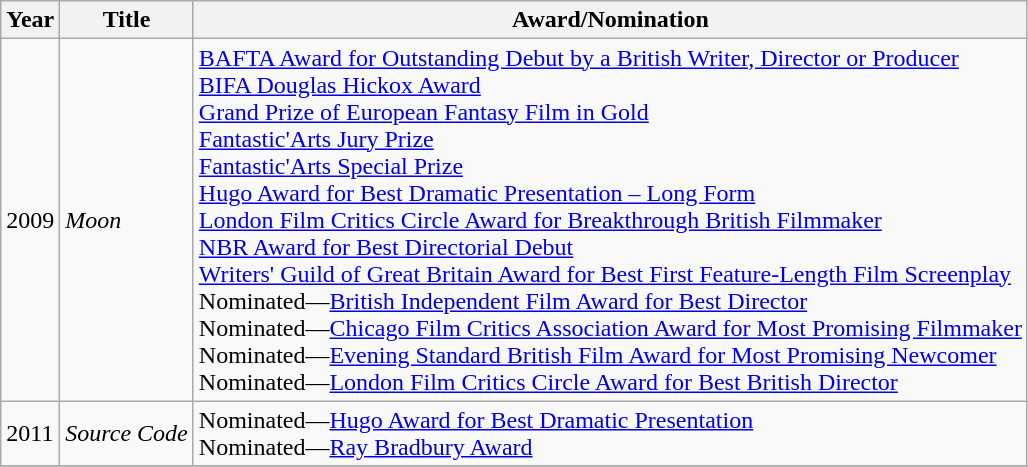<table class="wikitable">
<tr>
<th>Year</th>
<th>Title</th>
<th>Award/Nomination</th>
</tr>
<tr>
<td>2009</td>
<td><em>Moon</em></td>
<td><a href='#'>BAFTA Award for Outstanding Debut by a British Writer, Director or Producer</a><br><a href='#'>BIFA Douglas Hickox Award</a><br><a href='#'>Grand Prize of European Fantasy Film in Gold</a><br><a href='#'>Fantastic'Arts Jury Prize</a><br><a href='#'>Fantastic'Arts Special Prize</a><br><a href='#'>Hugo Award for Best Dramatic Presentation – Long Form</a><br><a href='#'>London Film Critics Circle Award for Breakthrough British Filmmaker</a><br><a href='#'>NBR Award for Best Directorial Debut</a><br><a href='#'>Writers' Guild of Great Britain Award for Best First Feature-Length Film Screenplay</a><br>Nominated—<a href='#'>British Independent Film Award for Best Director</a><br>Nominated—<a href='#'>Chicago Film Critics Association Award for Most Promising Filmmaker</a><br>Nominated—<a href='#'>Evening Standard British Film Award for Most Promising Newcomer</a><br>Nominated—<a href='#'>London Film Critics Circle Award for Best British Director</a></td>
</tr>
<tr>
<td>2011</td>
<td><em>Source Code</em></td>
<td>Nominated—<a href='#'>Hugo Award for Best Dramatic Presentation</a><br>Nominated—<a href='#'>Ray Bradbury Award</a></td>
</tr>
<tr>
</tr>
</table>
